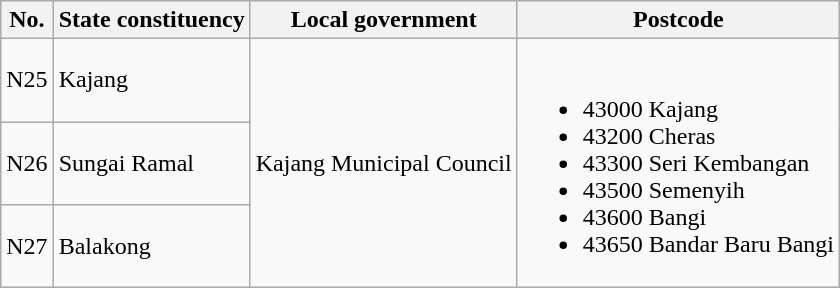<table class="wikitable">
<tr>
<th>No.</th>
<th>State constituency</th>
<th>Local government</th>
<th>Postcode</th>
</tr>
<tr>
<td>N25</td>
<td>Kajang</td>
<td rowspan="3">Kajang Municipal Council</td>
<td rowspan="3"><br><ul><li>43000 Kajang</li><li>43200 Cheras</li><li>43300 Seri Kembangan</li><li>43500 Semenyih</li><li>43600 Bangi</li><li>43650 Bandar Baru Bangi</li></ul></td>
</tr>
<tr>
<td>N26</td>
<td>Sungai Ramal</td>
</tr>
<tr>
<td>N27</td>
<td>Balakong</td>
</tr>
</table>
